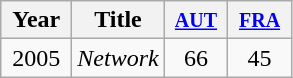<table class="wikitable">
<tr>
<th align="center" width="40">Year</th>
<th align="left">Title</th>
<th align="center" width="35"><small><a href='#'>AUT</a></small><br></th>
<th align="center" width="35"><small><a href='#'>FRA</a></small><br></th>
</tr>
<tr>
<td align="center">2005</td>
<td align="left"><em>Network</em></td>
<td align="center">66</td>
<td align="center">45</td>
</tr>
</table>
